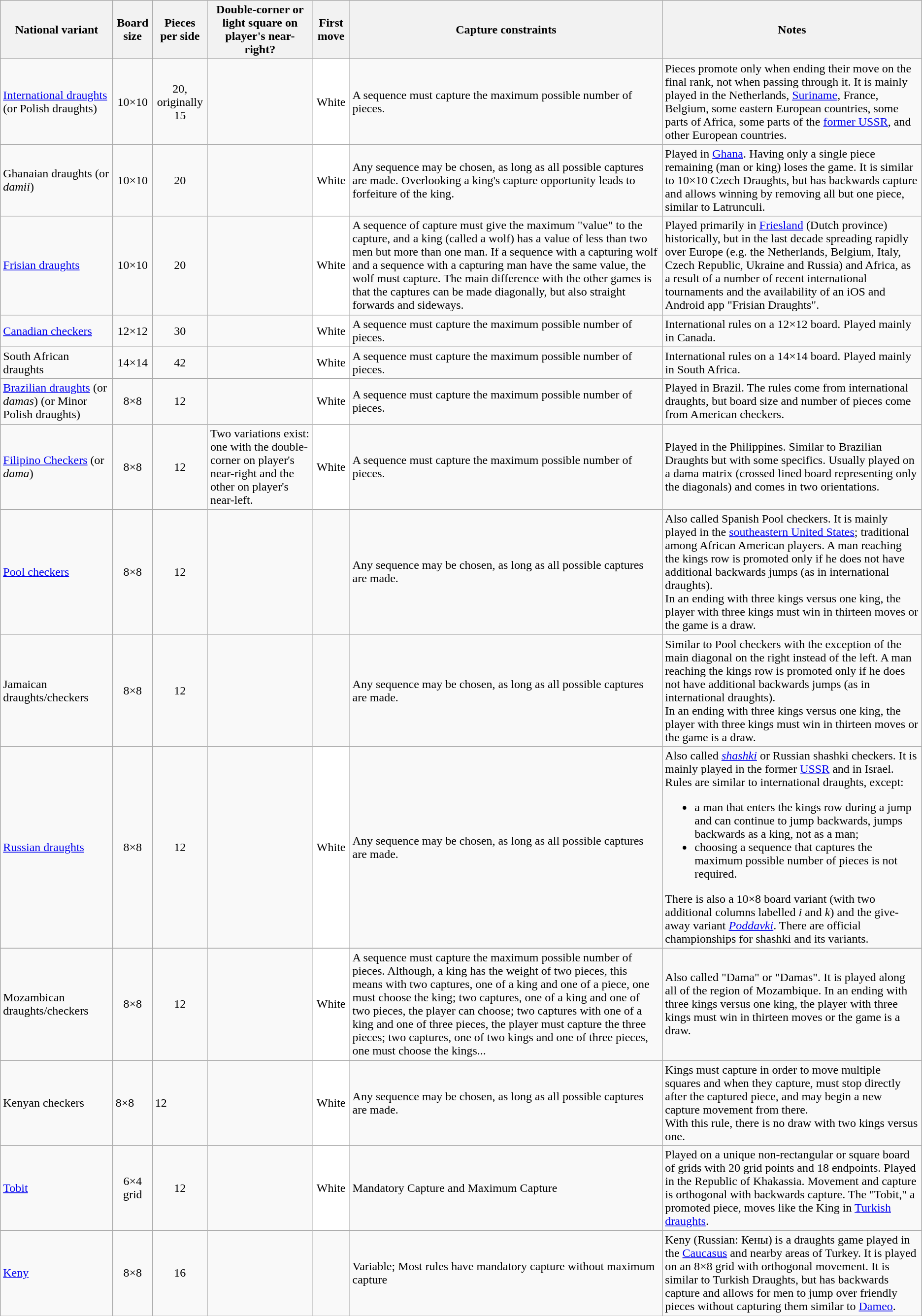<table class="wikitable">
<tr>
<th>National variant</th>
<th>Board size</th>
<th>Pieces per side</th>
<th>Double-corner or light square on player's near-right?</th>
<th>First move</th>
<th>Capture constraints</th>
<th>Notes</th>
</tr>
<tr>
<td><a href='#'>International draughts</a> (or Polish draughts)</td>
<td style="text-align:center;">10×10</td>
<td style="text-align:center;">20, originally 15</td>
<td></td>
<td style="background-color:#ffffff;text-align:center;">White</td>
<td>A sequence must capture the maximum possible number of pieces.</td>
<td>Pieces promote only when ending their move on the final rank, not when passing through it. It is mainly played in the Netherlands, <a href='#'>Suriname</a>, France, Belgium, some eastern European countries, some parts of Africa, some parts of the <a href='#'>former USSR</a>, and other European countries.</td>
</tr>
<tr>
<td>Ghanaian draughts (or <em>damii</em>)</td>
<td style="text-align:center;">10×10</td>
<td style="text-align:center;">20</td>
<td></td>
<td style="background-color:#ffffff;text-align:center;">White</td>
<td>Any sequence may be chosen, as long as all possible captures are made. Overlooking a king's capture opportunity leads to forfeiture of the king.</td>
<td>Played in <a href='#'>Ghana</a>. Having only a single piece remaining (man or king) loses the game. It is similar to 10×10 Czech Draughts, but has backwards capture and allows winning by removing all but one piece, similar to Latrunculi.</td>
</tr>
<tr>
<td><a href='#'>Frisian draughts</a></td>
<td style="text-align:center;">10×10</td>
<td style="text-align:center;">20</td>
<td></td>
<td style="background-color:#ffffff;text-align:center;">White</td>
<td>A sequence of capture must give the maximum "value" to the capture, and a king (called a wolf) has a value of less than two men but more than one man. If a sequence with a capturing wolf and a sequence with a capturing man have the same value, the wolf must capture. The main difference with the other games is that the captures can be made diagonally, but also straight forwards and sideways.</td>
<td>Played primarily in <a href='#'>Friesland</a> (Dutch province) historically, but in the last decade spreading rapidly over Europe (e.g. the Netherlands, Belgium, Italy, Czech Republic, Ukraine and Russia) and Africa, as a result of a number of recent international tournaments and the availability of an iOS and Android app "Frisian Draughts".</td>
</tr>
<tr>
<td><a href='#'>Canadian checkers</a></td>
<td style="text-align:center;">12×12</td>
<td style="text-align:center;">30</td>
<td></td>
<td style="background-color:#ffffff;text-align:center;">White</td>
<td>A sequence must capture the maximum possible number of pieces.</td>
<td>International rules on a 12×12 board. Played mainly in Canada.</td>
</tr>
<tr>
<td>South African draughts</td>
<td style="text-align:center;">14×14</td>
<td style="text-align:center;">42</td>
<td></td>
<td style="background-color:#ffffff;text-align:center;">White</td>
<td>A sequence must capture the maximum possible number of pieces.</td>
<td>International rules on a 14×14 board. Played mainly in South Africa.</td>
</tr>
<tr>
<td><a href='#'>Brazilian draughts</a> (or <em>damas</em>) (or Minor Polish draughts)</td>
<td style="text-align:center;">8×8</td>
<td style="text-align:center;">12</td>
<td></td>
<td style="background-color:#ffffff;text-align:center;">White</td>
<td>A sequence must capture the maximum possible number of pieces.</td>
<td>Played in Brazil. The rules come from international draughts, but board size and number of pieces come from American checkers.</td>
</tr>
<tr>
<td><a href='#'>Filipino Checkers</a> (or <em>dama</em>)</td>
<td style="text-align:center;">8×8</td>
<td style="text-align:center;">12</td>
<td>Two variations exist: one with the double-corner on player's near-right and the other on player's near-left.</td>
<td style="background-color:#ffffff;text-align:center;">White</td>
<td>A sequence must capture the maximum possible number of pieces.</td>
<td>Played in the Philippines. Similar to Brazilian Draughts but with some specifics. Usually played on a dama matrix (crossed lined board representing only the diagonals) and comes in two orientations.</td>
</tr>
<tr>
<td><a href='#'>Pool checkers</a></td>
<td style="text-align:center;">8×8</td>
<td style="text-align:center;">12</td>
<td></td>
<td></td>
<td>Any sequence may be chosen, as long as all possible captures are made.</td>
<td>Also called Spanish Pool checkers. It is mainly played in the <a href='#'>southeastern United States</a>; traditional among African American players. A man reaching the kings row is promoted only if he does not have additional backwards jumps (as in international draughts).<br>In an ending with three kings versus one king, the player with three kings must win in thirteen moves or the game is a draw.</td>
</tr>
<tr>
<td>Jamaican draughts/checkers</td>
<td style="text-align:center;">8×8</td>
<td style="text-align:center;">12</td>
<td></td>
<td></td>
<td>Any sequence may be chosen, as long as all possible captures are made.</td>
<td>Similar to Pool checkers with the exception of the main diagonal on the right instead of the left. A man reaching the kings row is promoted only if he does not have additional backwards jumps (as in international draughts).<br>In an ending with three kings versus one king, the player with three kings must win in thirteen moves or the game is a draw.</td>
</tr>
<tr>
<td><a href='#'>Russian draughts</a></td>
<td style="text-align:center;">8×8</td>
<td style="text-align:center;">12</td>
<td></td>
<td style="background-color:#ffffff;text-align:center;">White</td>
<td>Any sequence may be chosen, as long as all possible captures are made.</td>
<td>Also called <em><a href='#'>shashki</a></em> or Russian shashki checkers. It is mainly played in the former <a href='#'>USSR</a> and in Israel. Rules are similar to international draughts, except:<br><ul><li>a man that enters the kings row during a jump and can continue to jump backwards, jumps backwards as a king, not as a man;</li><li>choosing a sequence that captures the maximum possible number of pieces is not required.</li></ul>There is also a 10×8 board variant (with two additional columns labelled <em>i</em> and <em>k</em>) and the give-away variant <em><a href='#'>Poddavki</a></em>. There are official championships for shashki and its variants.</td>
</tr>
<tr>
<td>Mozambican draughts/checkers</td>
<td style="text-align:center;">8×8</td>
<td style="text-align:center;">12</td>
<td></td>
<td style="background-color:#ffffff;text-align:center;">White</td>
<td>A sequence must capture the maximum possible number of pieces. Although, a king has the weight of two pieces, this means with two captures, one of a king and one of a piece, one must choose the king; two captures, one of a king and one of two pieces, the player can choose; two captures with one of a king and one of three pieces, the player must capture the three pieces; two captures, one of two kings and one of three pieces, one must choose the kings...</td>
<td>Also called "Dama" or "Damas". It is played along all of the region of Mozambique. In an ending with three kings versus one king, the player with three kings must win in thirteen moves or the game is a draw.</td>
</tr>
<tr>
<td>Kenyan checkers</td>
<td>8×8</td>
<td>12</td>
<td></td>
<td style="background-color:#ffffff;text-align:center;">White</td>
<td>Any sequence may be chosen, as long as all possible captures are made.</td>
<td>Kings must capture in order to move multiple squares and when they capture, must stop directly after the captured piece, and may begin a new capture movement from there.<br>With this rule, there is no draw with two kings versus one.</td>
</tr>
<tr>
<td><a href='#'>Tobit</a></td>
<td style="text-align:center;">6×4 grid</td>
<td style="text-align:center;">12</td>
<td></td>
<td style="background-color:#ffffff;text-align:center;">White</td>
<td>Mandatory Capture and Maximum Capture</td>
<td>Played on a unique non-rectangular or square board of grids with 20 grid points and 18 endpoints. Played in the Republic of Khakassia. Movement and capture is orthogonal with backwards capture. The "Tobit," a promoted piece, moves like the King in <a href='#'>Turkish draughts</a>.</td>
</tr>
<tr>
<td><a href='#'>Keny</a></td>
<td style="text-align:center;">8×8</td>
<td style="text-align:center;">16</td>
<td></td>
<td style="text-align:center;"></td>
<td>Variable; Most rules have mandatory capture without maximum capture</td>
<td>Keny (Russian:  Кены) is a draughts game played in the <a href='#'>Caucasus</a> and nearby areas of Turkey. It is played on an 8×8 grid with orthogonal movement. It is similar to Turkish Draughts, but has backwards capture and allows for men to jump over friendly pieces without capturing them similar to <a href='#'>Dameo</a>.</td>
</tr>
</table>
